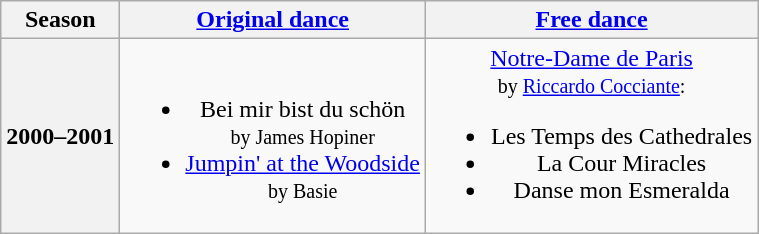<table class=wikitable style=text-align:center>
<tr>
<th>Season</th>
<th><a href='#'>Original dance</a></th>
<th><a href='#'>Free dance</a></th>
</tr>
<tr>
<th>2000–2001 <br> </th>
<td><br><ul><li>Bei mir bist du schön <br><small> by James Hopiner </small></li><li><a href='#'>Jumpin' at the Woodside</a> <br><small> by Basie </small></li></ul></td>
<td><a href='#'>Notre-Dame de Paris</a> <br><small> by <a href='#'>Riccardo Cocciante</a>: </small><br><ul><li>Les Temps des Cathedrales</li><li>La Cour Miracles</li><li>Danse mon Esmeralda</li></ul></td>
</tr>
</table>
